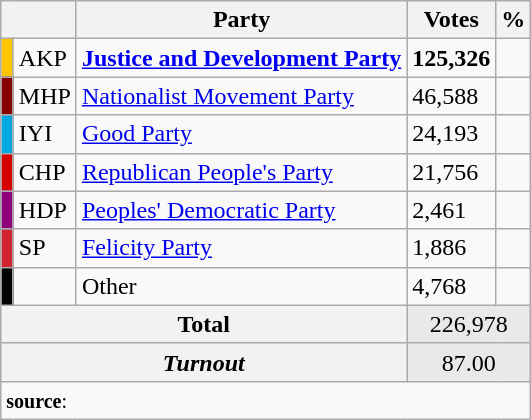<table class="wikitable">
<tr>
<th colspan="2" align="center"></th>
<th align="center">Party</th>
<th align="center">Votes</th>
<th align="center">%</th>
</tr>
<tr align="left">
<td bgcolor="#FDC400" width="1"></td>
<td>AKP</td>
<td><strong><a href='#'>Justice and Development Party</a></strong></td>
<td><strong>125,326</strong></td>
<td><strong></strong></td>
</tr>
<tr align="left">
<td bgcolor="#870000" width="1"></td>
<td>MHP</td>
<td><a href='#'>Nationalist Movement Party</a></td>
<td>46,588</td>
<td></td>
</tr>
<tr align="left">
<td bgcolor="#01A7E1" width="1"></td>
<td>IYI</td>
<td><a href='#'>Good Party</a></td>
<td>24,193</td>
<td></td>
</tr>
<tr align="left">
<td bgcolor="#d50000" width="1"></td>
<td>CHP</td>
<td><a href='#'>Republican People's Party</a></td>
<td>21,756</td>
<td></td>
</tr>
<tr align="left">
<td bgcolor="#91007B" width="1"></td>
<td>HDP</td>
<td><a href='#'>Peoples' Democratic Party</a></td>
<td>2,461</td>
<td></td>
</tr>
<tr align="left">
<td bgcolor="#D02433" width="1"></td>
<td>SP</td>
<td><a href='#'>Felicity Party</a></td>
<td>1,886</td>
<td></td>
</tr>
<tr align="left">
<td bgcolor=" " width="1"></td>
<td></td>
<td>Other</td>
<td>4,768</td>
<td></td>
</tr>
<tr align="left" style="background-color:#E9E9E9">
<th colspan="3" align="center"><strong>Total</strong></th>
<td colspan="5" align="center">226,978</td>
</tr>
<tr align="left" style="background-color:#E9E9E9">
<th colspan="3" align="center"><em>Turnout</em></th>
<td colspan="5" align="center">87.00</td>
</tr>
<tr>
<td colspan="9" align="left"><small><strong>source</strong>: </small></td>
</tr>
</table>
